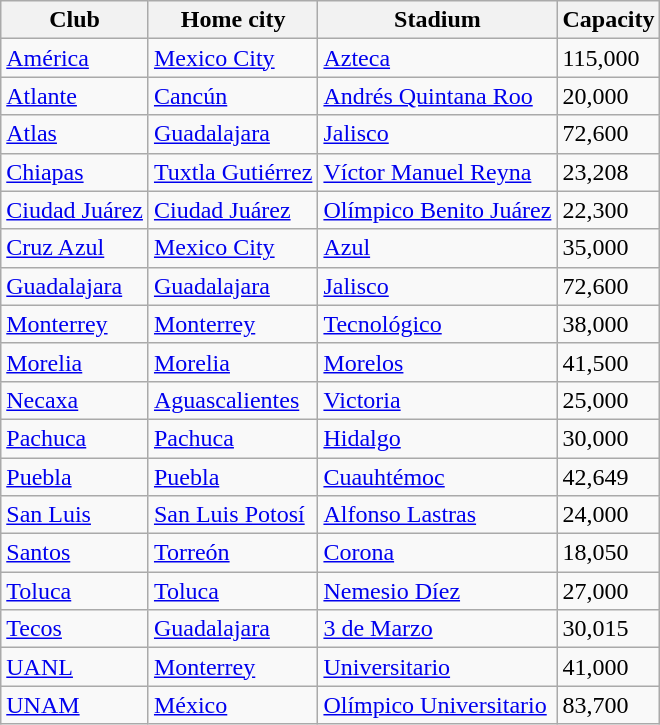<table class="wikitable">
<tr>
<th>Club</th>
<th>Home city</th>
<th>Stadium</th>
<th>Capacity</th>
</tr>
<tr>
<td><a href='#'>América</a></td>
<td><a href='#'>Mexico City</a></td>
<td><a href='#'>Azteca</a></td>
<td>115,000</td>
</tr>
<tr>
<td><a href='#'>Atlante</a></td>
<td><a href='#'>Cancún</a></td>
<td><a href='#'>Andrés Quintana Roo</a></td>
<td>20,000</td>
</tr>
<tr>
<td><a href='#'>Atlas</a></td>
<td><a href='#'>Guadalajara</a></td>
<td><a href='#'>Jalisco</a></td>
<td>72,600</td>
</tr>
<tr>
<td><a href='#'>Chiapas</a></td>
<td><a href='#'>Tuxtla Gutiérrez</a></td>
<td><a href='#'>Víctor Manuel Reyna</a></td>
<td>23,208</td>
</tr>
<tr>
<td><a href='#'>Ciudad Juárez</a></td>
<td><a href='#'>Ciudad Juárez</a></td>
<td><a href='#'>Olímpico Benito Juárez</a></td>
<td>22,300</td>
</tr>
<tr>
<td><a href='#'>Cruz Azul</a></td>
<td><a href='#'>Mexico City</a></td>
<td><a href='#'>Azul</a></td>
<td>35,000</td>
</tr>
<tr>
<td><a href='#'>Guadalajara</a></td>
<td><a href='#'>Guadalajara</a></td>
<td><a href='#'>Jalisco</a></td>
<td>72,600</td>
</tr>
<tr>
<td><a href='#'>Monterrey</a></td>
<td><a href='#'>Monterrey</a></td>
<td><a href='#'>Tecnológico</a></td>
<td>38,000</td>
</tr>
<tr>
<td><a href='#'>Morelia</a></td>
<td><a href='#'>Morelia</a></td>
<td><a href='#'>Morelos</a></td>
<td>41,500</td>
</tr>
<tr>
<td><a href='#'>Necaxa</a></td>
<td><a href='#'>Aguascalientes</a></td>
<td><a href='#'>Victoria</a></td>
<td>25,000</td>
</tr>
<tr>
<td><a href='#'>Pachuca</a></td>
<td><a href='#'>Pachuca</a></td>
<td><a href='#'>Hidalgo</a></td>
<td>30,000</td>
</tr>
<tr>
<td><a href='#'>Puebla</a></td>
<td><a href='#'>Puebla</a></td>
<td><a href='#'>Cuauhtémoc</a></td>
<td>42,649</td>
</tr>
<tr>
<td><a href='#'>San Luis</a></td>
<td><a href='#'>San Luis Potosí</a></td>
<td><a href='#'>Alfonso Lastras</a></td>
<td>24,000</td>
</tr>
<tr>
<td><a href='#'>Santos</a></td>
<td><a href='#'>Torreón</a></td>
<td><a href='#'>Corona</a></td>
<td>18,050</td>
</tr>
<tr>
<td><a href='#'>Toluca</a></td>
<td><a href='#'>Toluca</a></td>
<td><a href='#'>Nemesio Díez</a></td>
<td>27,000</td>
</tr>
<tr>
<td><a href='#'>Tecos</a></td>
<td><a href='#'>Guadalajara</a></td>
<td><a href='#'>3 de Marzo</a></td>
<td>30,015</td>
</tr>
<tr>
<td><a href='#'>UANL</a></td>
<td><a href='#'>Monterrey</a></td>
<td><a href='#'>Universitario</a></td>
<td>41,000</td>
</tr>
<tr>
<td><a href='#'>UNAM</a></td>
<td><a href='#'>México</a></td>
<td><a href='#'>Olímpico Universitario</a></td>
<td>83,700</td>
</tr>
</table>
